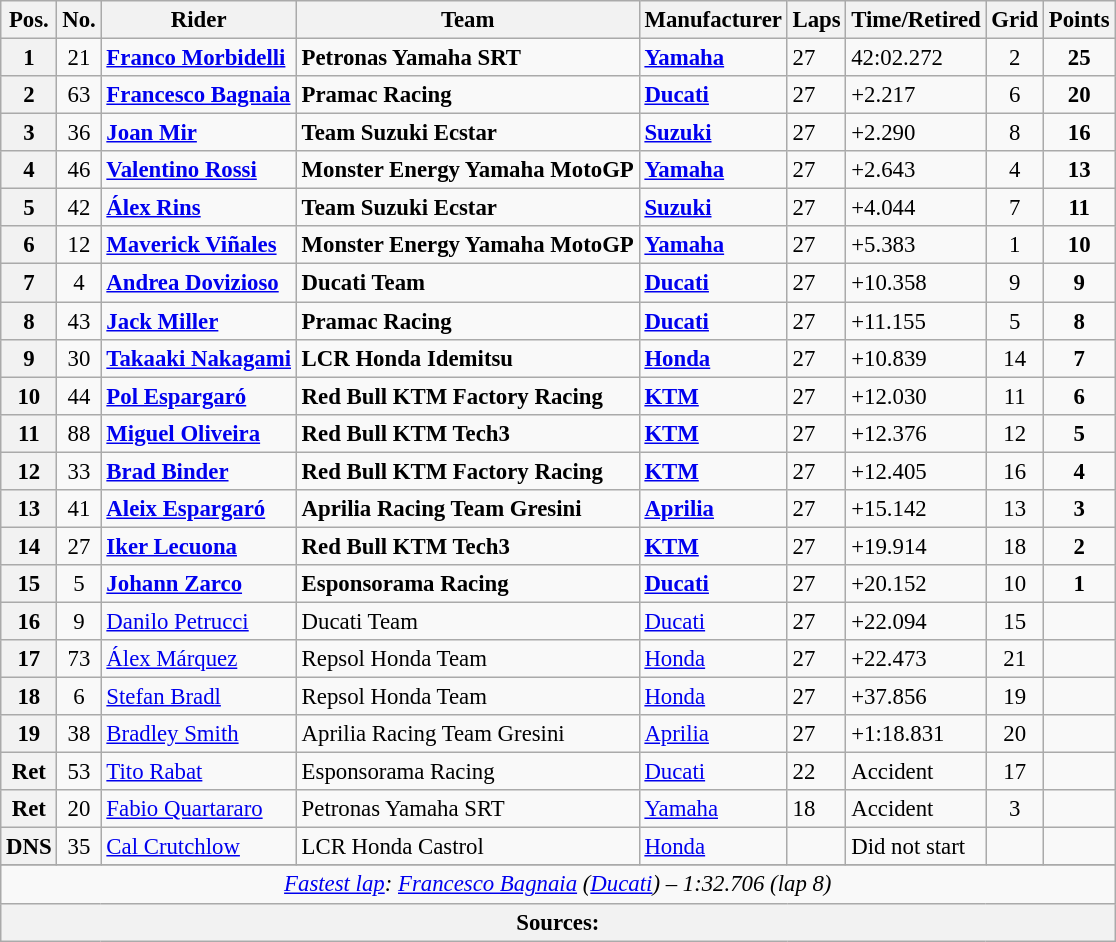<table class="wikitable" style="font-size: 95%;">
<tr>
<th>Pos.</th>
<th>No.</th>
<th>Rider</th>
<th>Team</th>
<th>Manufacturer</th>
<th>Laps</th>
<th>Time/Retired</th>
<th>Grid</th>
<th>Points</th>
</tr>
<tr>
<th>1</th>
<td align="center">21</td>
<td data-sort-value="mor"><strong> <a href='#'>Franco Morbidelli</a></strong></td>
<td><strong>Petronas Yamaha SRT</strong></td>
<td><strong><a href='#'>Yamaha</a></strong></td>
<td>27</td>
<td>42:02.272</td>
<td align="center">2</td>
<td align="center"><strong>25</strong></td>
</tr>
<tr>
<th>2</th>
<td align="center">63</td>
<td data-sort-value="bag"><strong> <a href='#'>Francesco Bagnaia</a></strong></td>
<td><strong>Pramac Racing</strong></td>
<td><strong><a href='#'>Ducati</a></strong></td>
<td>27</td>
<td>+2.217</td>
<td align="center">6</td>
<td align="center"><strong>20</strong></td>
</tr>
<tr>
<th>3</th>
<td align="center">36</td>
<td data-sort-value="mir"><strong> <a href='#'>Joan Mir</a></strong></td>
<td><strong>Team Suzuki Ecstar</strong></td>
<td><strong><a href='#'>Suzuki</a></strong></td>
<td>27</td>
<td>+2.290</td>
<td align="center">8</td>
<td align="center"><strong>16</strong></td>
</tr>
<tr>
<th>4</th>
<td align="center">46</td>
<td data-sort-value="ros"><strong> <a href='#'>Valentino Rossi</a></strong></td>
<td><strong>Monster Energy Yamaha MotoGP</strong></td>
<td><strong><a href='#'>Yamaha</a></strong></td>
<td>27</td>
<td>+2.643</td>
<td align="center">4</td>
<td align="center"><strong>13</strong></td>
</tr>
<tr>
<th>5</th>
<td align="center">42</td>
<td data-sort-value="rin"><strong> <a href='#'>Álex Rins</a></strong></td>
<td><strong>Team Suzuki Ecstar</strong></td>
<td><strong><a href='#'>Suzuki</a></strong></td>
<td>27</td>
<td>+4.044</td>
<td align="center">7</td>
<td align="center"><strong>11</strong></td>
</tr>
<tr>
<th>6</th>
<td align="center">12</td>
<td data-sort-value="viñ"><strong> <a href='#'>Maverick Viñales</a></strong></td>
<td><strong>Monster Energy Yamaha MotoGP</strong></td>
<td><strong><a href='#'>Yamaha</a></strong></td>
<td>27</td>
<td>+5.383</td>
<td align="center">1</td>
<td align="center"><strong>10</strong></td>
</tr>
<tr>
<th>7</th>
<td align="center">4</td>
<td data-sort-value="dov"><strong> <a href='#'>Andrea Dovizioso</a></strong></td>
<td><strong>Ducati Team</strong></td>
<td><strong><a href='#'>Ducati</a></strong></td>
<td>27</td>
<td>+10.358</td>
<td align="center">9</td>
<td align="center"><strong>9</strong></td>
</tr>
<tr>
<th>8</th>
<td align="center">43</td>
<td data-sort-value="mil"><strong> <a href='#'>Jack Miller</a></strong></td>
<td><strong>Pramac Racing</strong></td>
<td><strong><a href='#'>Ducati</a></strong></td>
<td>27</td>
<td>+11.155</td>
<td align="center">5</td>
<td align="center"><strong>8</strong></td>
</tr>
<tr>
<th>9</th>
<td align="center">30</td>
<td data-sort-value="nak"><strong> <a href='#'>Takaaki Nakagami</a></strong></td>
<td><strong>LCR Honda Idemitsu</strong></td>
<td><strong><a href='#'>Honda</a></strong></td>
<td>27</td>
<td>+10.839</td>
<td align="center">14</td>
<td align="center"><strong>7</strong></td>
</tr>
<tr>
<th>10</th>
<td align="center">44</td>
<td data-sort-value="esp"><strong> <a href='#'>Pol Espargaró</a></strong></td>
<td><strong>Red Bull KTM Factory Racing</strong></td>
<td><strong><a href='#'>KTM</a></strong></td>
<td>27</td>
<td>+12.030</td>
<td align="center">11</td>
<td align="center"><strong>6</strong></td>
</tr>
<tr>
<th>11</th>
<td align="center">88</td>
<td data-sort-value="oli"><strong> <a href='#'>Miguel Oliveira</a></strong></td>
<td><strong>Red Bull KTM Tech3</strong></td>
<td><strong><a href='#'>KTM</a></strong></td>
<td>27</td>
<td>+12.376</td>
<td align="center">12</td>
<td align="center"><strong>5</strong></td>
</tr>
<tr>
<th>12</th>
<td align="center">33</td>
<td data-sort-value="bin"><strong> <a href='#'>Brad Binder</a></strong></td>
<td><strong>Red Bull KTM Factory Racing</strong></td>
<td><strong><a href='#'>KTM</a></strong></td>
<td>27</td>
<td>+12.405</td>
<td align="center">16</td>
<td align="center"><strong>4</strong></td>
</tr>
<tr>
<th>13</th>
<td align="center">41</td>
<td data-sort-value="esp"><strong> <a href='#'>Aleix Espargaró</a></strong></td>
<td><strong>Aprilia Racing Team Gresini</strong></td>
<td><strong><a href='#'>Aprilia</a></strong></td>
<td>27</td>
<td>+15.142</td>
<td align="center">13</td>
<td align="center"><strong>3</strong></td>
</tr>
<tr>
<th>14</th>
<td align="center">27</td>
<td data-sort-value="lec"><strong> <a href='#'>Iker Lecuona</a></strong></td>
<td><strong>Red Bull KTM Tech3</strong></td>
<td><strong><a href='#'>KTM</a></strong></td>
<td>27</td>
<td>+19.914</td>
<td align="center">18</td>
<td align="center"><strong>2</strong></td>
</tr>
<tr>
<th>15</th>
<td align="center">5</td>
<td data-sort-value="zar"><strong> <a href='#'>Johann Zarco</a></strong></td>
<td><strong>Esponsorama Racing</strong></td>
<td><strong><a href='#'>Ducati</a></strong></td>
<td>27</td>
<td>+20.152</td>
<td align="center">10</td>
<td align="center"><strong>1</strong></td>
</tr>
<tr>
<th>16</th>
<td align="center">9</td>
<td data-sort-value="pet"> <a href='#'>Danilo Petrucci</a></td>
<td>Ducati Team</td>
<td><a href='#'>Ducati</a></td>
<td>27</td>
<td>+22.094</td>
<td align="center">15</td>
<td></td>
</tr>
<tr>
<th>17</th>
<td align="center">73</td>
<td data-sort-value="már"> <a href='#'>Álex Márquez</a></td>
<td>Repsol Honda Team</td>
<td><a href='#'>Honda</a></td>
<td>27</td>
<td>+22.473</td>
<td align="center">21</td>
<td></td>
</tr>
<tr>
<th>18</th>
<td align="center">6</td>
<td data-sort-value="bra"> <a href='#'>Stefan Bradl</a></td>
<td>Repsol Honda Team</td>
<td><a href='#'>Honda</a></td>
<td>27</td>
<td>+37.856</td>
<td align="center">19</td>
<td></td>
</tr>
<tr>
<th>19</th>
<td align="center">38</td>
<td data-sort-value="smi"> <a href='#'>Bradley Smith</a></td>
<td>Aprilia Racing Team Gresini</td>
<td><a href='#'>Aprilia</a></td>
<td>27</td>
<td>+1:18.831</td>
<td align="center">20</td>
<td></td>
</tr>
<tr>
<th>Ret</th>
<td align="center">53</td>
<td data-sort-value="rab"> <a href='#'>Tito Rabat</a></td>
<td>Esponsorama Racing</td>
<td><a href='#'>Ducati</a></td>
<td>22</td>
<td>Accident</td>
<td align="center">17</td>
<td></td>
</tr>
<tr>
<th>Ret</th>
<td align="center">20</td>
<td data-sort-value="qua"> <a href='#'>Fabio Quartararo</a></td>
<td>Petronas Yamaha SRT</td>
<td><a href='#'>Yamaha</a></td>
<td>18</td>
<td>Accident</td>
<td align="center">3</td>
<td></td>
</tr>
<tr>
<th>DNS</th>
<td align="center">35</td>
<td data-sort-value="rab"> <a href='#'>Cal Crutchlow</a></td>
<td>LCR Honda Castrol</td>
<td><a href='#'>Honda</a></td>
<td></td>
<td>Did not start</td>
<td></td>
<td></td>
</tr>
<tr>
</tr>
<tr class="sortbottom">
<td colspan="9" align="center"><em><a href='#'>Fastest lap</a>:</em>  <em><a href='#'>Francesco Bagnaia</a> (<a href='#'>Ducati</a>) – 1:32.706 (lap 8)</em></td>
</tr>
<tr>
<th colspan=9>Sources:</th>
</tr>
</table>
